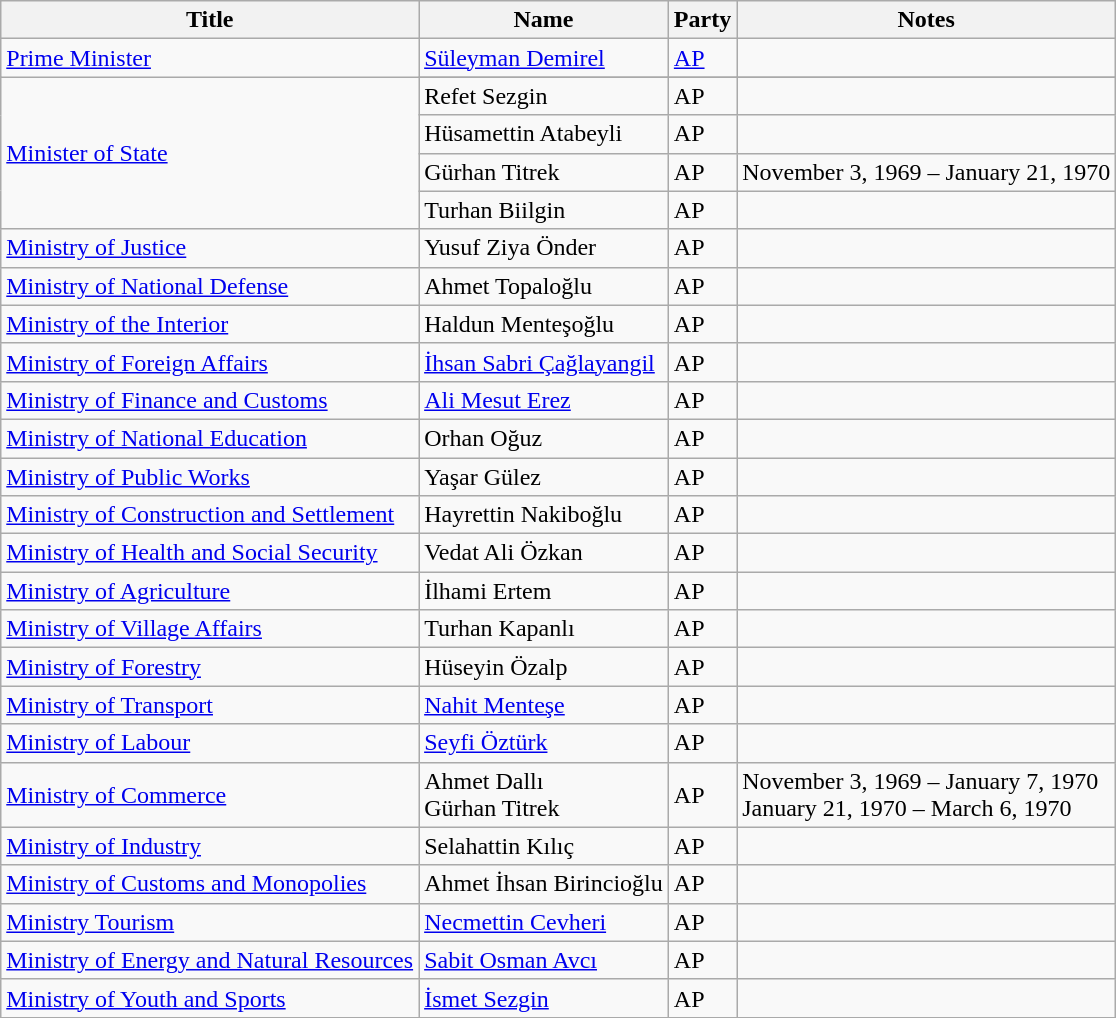<table class="wikitable">
<tr>
<th>Title</th>
<th>Name</th>
<th>Party</th>
<th>Notes</th>
</tr>
<tr>
<td><a href='#'>Prime Minister</a></td>
<td><a href='#'>Süleyman Demirel</a></td>
<td><a href='#'>AP</a></td>
<td></td>
</tr>
<tr>
<td rowspan="5" style="text-align:left;"><a href='#'>Minister of State</a></td>
</tr>
<tr>
<td>Refet Sezgin</td>
<td>AP</td>
<td></td>
</tr>
<tr>
<td>Hüsamettin Atabeyli</td>
<td>AP</td>
<td></td>
</tr>
<tr>
<td>Gürhan Titrek</td>
<td>AP</td>
<td>November 3, 1969 – January 21, 1970</td>
</tr>
<tr>
<td>Turhan Biilgin</td>
<td>AP</td>
<td></td>
</tr>
<tr>
<td><a href='#'>Ministry of Justice</a></td>
<td>Yusuf Ziya Önder</td>
<td>AP</td>
<td></td>
</tr>
<tr>
<td><a href='#'>Ministry of National Defense</a></td>
<td>Ahmet Topaloğlu</td>
<td>AP</td>
<td></td>
</tr>
<tr>
<td><a href='#'>Ministry of the Interior</a></td>
<td>Haldun Menteşoğlu</td>
<td>AP</td>
<td></td>
</tr>
<tr>
<td><a href='#'>Ministry of Foreign Affairs</a></td>
<td><a href='#'>İhsan Sabri Çağlayangil</a></td>
<td>AP</td>
<td></td>
</tr>
<tr>
<td><a href='#'>Ministry of Finance and Customs</a></td>
<td><a href='#'>Ali Mesut Erez</a></td>
<td>AP</td>
<td></td>
</tr>
<tr>
<td><a href='#'>Ministry of National Education</a></td>
<td>Orhan Oğuz</td>
<td>AP</td>
<td></td>
</tr>
<tr>
<td><a href='#'>Ministry of Public Works</a></td>
<td>Yaşar Gülez</td>
<td>AP</td>
<td></td>
</tr>
<tr>
<td><a href='#'>Ministry of Construction and Settlement</a></td>
<td>Hayrettin Nakiboğlu</td>
<td>AP</td>
<td></td>
</tr>
<tr>
<td><a href='#'>Ministry of Health and Social Security</a></td>
<td>Vedat Ali Özkan</td>
<td>AP</td>
<td></td>
</tr>
<tr>
<td><a href='#'>Ministry of Agriculture</a></td>
<td>İlhami Ertem</td>
<td>AP</td>
<td></td>
</tr>
<tr>
<td><a href='#'>Ministry of Village Affairs </a></td>
<td>Turhan Kapanlı</td>
<td>AP</td>
<td></td>
</tr>
<tr>
<td><a href='#'>Ministry of Forestry</a></td>
<td>Hüseyin Özalp</td>
<td>AP</td>
<td></td>
</tr>
<tr>
<td><a href='#'>Ministry of Transport</a></td>
<td><a href='#'>Nahit Menteşe</a></td>
<td>AP</td>
<td></td>
</tr>
<tr>
<td><a href='#'>Ministry of Labour</a></td>
<td><a href='#'>Seyfi Öztürk</a></td>
<td>AP</td>
<td></td>
</tr>
<tr>
<td><a href='#'>Ministry of Commerce</a></td>
<td>Ahmet Dallı<br>Gürhan Titrek</td>
<td>AP</td>
<td>November 3, 1969 – January 7, 1970<br>January 21, 1970 – March 6, 1970</td>
</tr>
<tr>
<td><a href='#'>Ministry of Industry</a></td>
<td>Selahattin Kılıç</td>
<td>AP</td>
<td></td>
</tr>
<tr>
<td><a href='#'>Ministry of Customs and Monopolies</a></td>
<td>Ahmet İhsan Birincioğlu</td>
<td>AP</td>
<td></td>
</tr>
<tr>
<td><a href='#'>Ministry Tourism</a></td>
<td><a href='#'>Necmettin Cevheri</a></td>
<td>AP</td>
<td></td>
</tr>
<tr>
<td><a href='#'>Ministry of Energy and Natural Resources</a></td>
<td><a href='#'>Sabit Osman Avcı</a></td>
<td>AP</td>
<td></td>
</tr>
<tr>
<td><a href='#'>Ministry of Youth and Sports</a></td>
<td><a href='#'>İsmet Sezgin</a></td>
<td>AP</td>
<td></td>
</tr>
</table>
